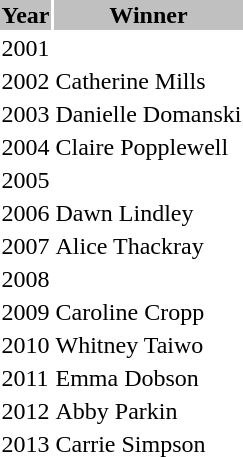<table class="toccolours">
<tr>
<th></th>
<th></th>
</tr>
<tr>
<th style="background:silver;">Year</th>
<th style="background:silver;">Winner</th>
</tr>
<tr>
<td>2001</td>
<td></td>
</tr>
<tr>
<td>2002</td>
<td> Catherine Mills</td>
</tr>
<tr>
<td>2003</td>
<td> Danielle Domanski</td>
</tr>
<tr>
<td>2004</td>
<td> Claire Popplewell</td>
</tr>
<tr>
<td>2005</td>
<td></td>
</tr>
<tr>
<td>2006</td>
<td> Dawn Lindley</td>
</tr>
<tr>
<td>2007</td>
<td> Alice Thackray</td>
</tr>
<tr>
<td>2008</td>
<td></td>
</tr>
<tr>
<td>2009</td>
<td> Caroline Cropp</td>
</tr>
<tr>
<td>2010</td>
<td> Whitney Taiwo</td>
</tr>
<tr>
<td>2011</td>
<td> Emma Dobson</td>
</tr>
<tr>
<td>2012</td>
<td> Abby Parkin</td>
</tr>
<tr>
<td>2013</td>
<td> Carrie Simpson</td>
</tr>
</table>
